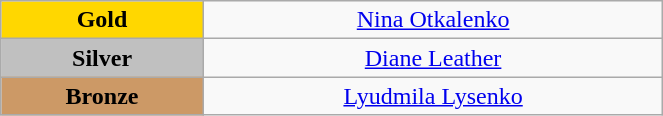<table class="wikitable" style="text-align:center; " width="35%">
<tr>
<td bgcolor="gold"><strong>Gold</strong></td>
<td><a href='#'>Nina Otkalenko</a><br>  <small><em></em></small></td>
</tr>
<tr>
<td bgcolor="silver"><strong>Silver</strong></td>
<td><a href='#'>Diane Leather</a><br>  <small><em></em></small></td>
</tr>
<tr>
<td bgcolor="CC9966"><strong>Bronze</strong></td>
<td><a href='#'>Lyudmila Lysenko</a><br>  <small><em></em></small></td>
</tr>
</table>
